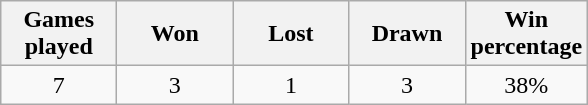<table class="wikitable" style="text-align:center">
<tr>
<th width="70">Games played</th>
<th width="70">Won</th>
<th width="70">Lost</th>
<th width="70">Drawn</th>
<th width="70">Win percentage</th>
</tr>
<tr>
<td>7</td>
<td>3</td>
<td>1</td>
<td>3</td>
<td>38%</td>
</tr>
</table>
